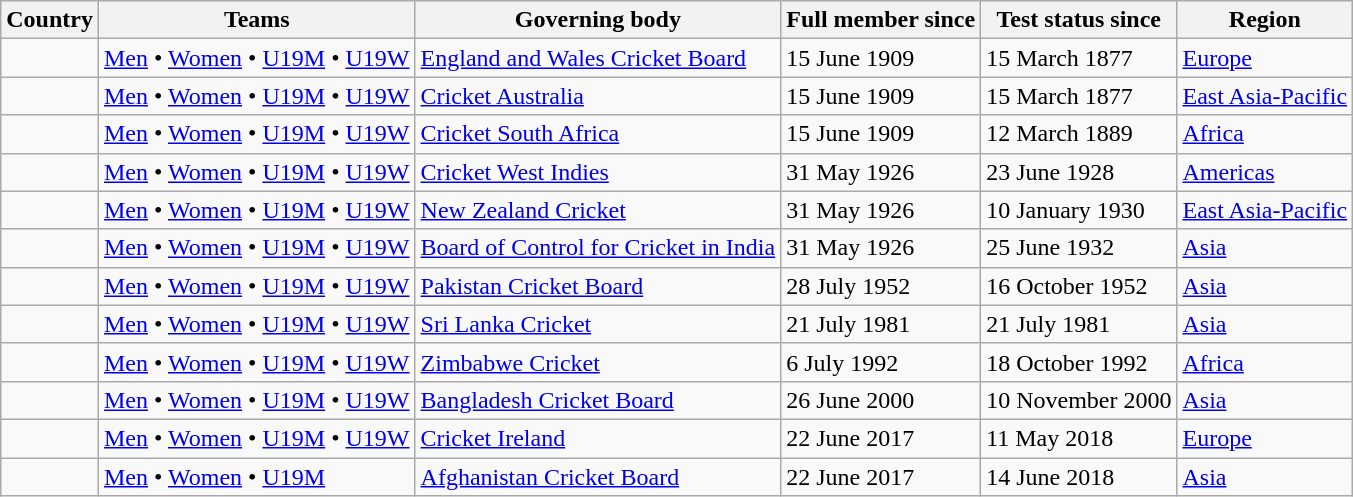<table class="wikitable sortable">
<tr>
<th>Country</th>
<th>Teams</th>
<th>Governing body</th>
<th>Full member since</th>
<th>Test status since</th>
<th>Region</th>
</tr>
<tr>
<td></td>
<td><a href='#'>Men</a> • <a href='#'>Women</a> • <a href='#'>U19M</a> • <a href='#'>U19W</a></td>
<td><a href='#'>England and Wales Cricket Board</a></td>
<td>15 June 1909</td>
<td>15 March 1877</td>
<td><a href='#'>Europe</a></td>
</tr>
<tr>
<td></td>
<td><a href='#'>Men</a> • <a href='#'>Women</a> • <a href='#'>U19M</a> • <a href='#'>U19W</a></td>
<td><a href='#'>Cricket Australia</a></td>
<td>15 June 1909</td>
<td>15 March 1877</td>
<td><a href='#'>East Asia-Pacific</a></td>
</tr>
<tr>
<td></td>
<td><a href='#'>Men</a> • <a href='#'>Women</a> • <a href='#'>U19M</a> • <a href='#'>U19W</a></td>
<td><a href='#'>Cricket South Africa</a></td>
<td>15 June 1909</td>
<td>12 March 1889</td>
<td><a href='#'>Africa</a></td>
</tr>
<tr>
<td></td>
<td><a href='#'>Men</a> • <a href='#'>Women</a> • <a href='#'>U19M</a> • <a href='#'>U19W</a></td>
<td><a href='#'>Cricket West Indies</a></td>
<td>31 May 1926</td>
<td>23 June 1928</td>
<td><a href='#'>Americas</a></td>
</tr>
<tr>
<td></td>
<td><a href='#'>Men</a> • <a href='#'>Women</a> • <a href='#'>U19M</a> • <a href='#'>U19W</a></td>
<td><a href='#'>New Zealand Cricket</a></td>
<td>31 May 1926</td>
<td>10 January 1930</td>
<td><a href='#'>East Asia-Pacific</a></td>
</tr>
<tr>
<td></td>
<td><a href='#'>Men</a> • <a href='#'>Women</a> • <a href='#'>U19M</a> • <a href='#'>U19W</a></td>
<td><a href='#'>Board of Control for Cricket in India</a></td>
<td>31 May 1926</td>
<td>25 June 1932</td>
<td><a href='#'>Asia</a></td>
</tr>
<tr>
<td></td>
<td><a href='#'>Men</a> • <a href='#'>Women</a> • <a href='#'>U19M</a> • <a href='#'>U19W</a></td>
<td><a href='#'>Pakistan Cricket Board</a></td>
<td>28 July 1952</td>
<td>16 October 1952</td>
<td><a href='#'>Asia</a></td>
</tr>
<tr>
<td></td>
<td><a href='#'>Men</a> • <a href='#'>Women</a> • <a href='#'>U19M</a> • <a href='#'>U19W</a></td>
<td><a href='#'>Sri Lanka Cricket</a></td>
<td>21 July 1981</td>
<td>21 July 1981</td>
<td><a href='#'>Asia</a></td>
</tr>
<tr>
<td></td>
<td><a href='#'>Men</a> • <a href='#'>Women</a> • <a href='#'>U19M</a> • <a href='#'>U19W</a></td>
<td><a href='#'>Zimbabwe Cricket</a></td>
<td>6 July 1992</td>
<td>18 October 1992</td>
<td><a href='#'>Africa</a></td>
</tr>
<tr>
<td></td>
<td><a href='#'>Men</a> • <a href='#'>Women</a> • <a href='#'>U19M</a> • <a href='#'>U19W</a></td>
<td><a href='#'>Bangladesh Cricket Board</a></td>
<td>26 June 2000</td>
<td>10 November 2000</td>
<td><a href='#'>Asia</a></td>
</tr>
<tr>
<td></td>
<td><a href='#'>Men</a> • <a href='#'>Women</a> • <a href='#'>U19M</a> • <a href='#'>U19W</a></td>
<td><a href='#'>Cricket Ireland</a></td>
<td>22 June 2017</td>
<td>11 May 2018</td>
<td><a href='#'>Europe</a></td>
</tr>
<tr>
<td></td>
<td><a href='#'>Men</a> • <a href='#'>Women</a> • <a href='#'>U19M</a></td>
<td><a href='#'>Afghanistan Cricket Board</a></td>
<td>22 June 2017</td>
<td>14 June 2018</td>
<td><a href='#'>Asia</a></td>
</tr>
</table>
